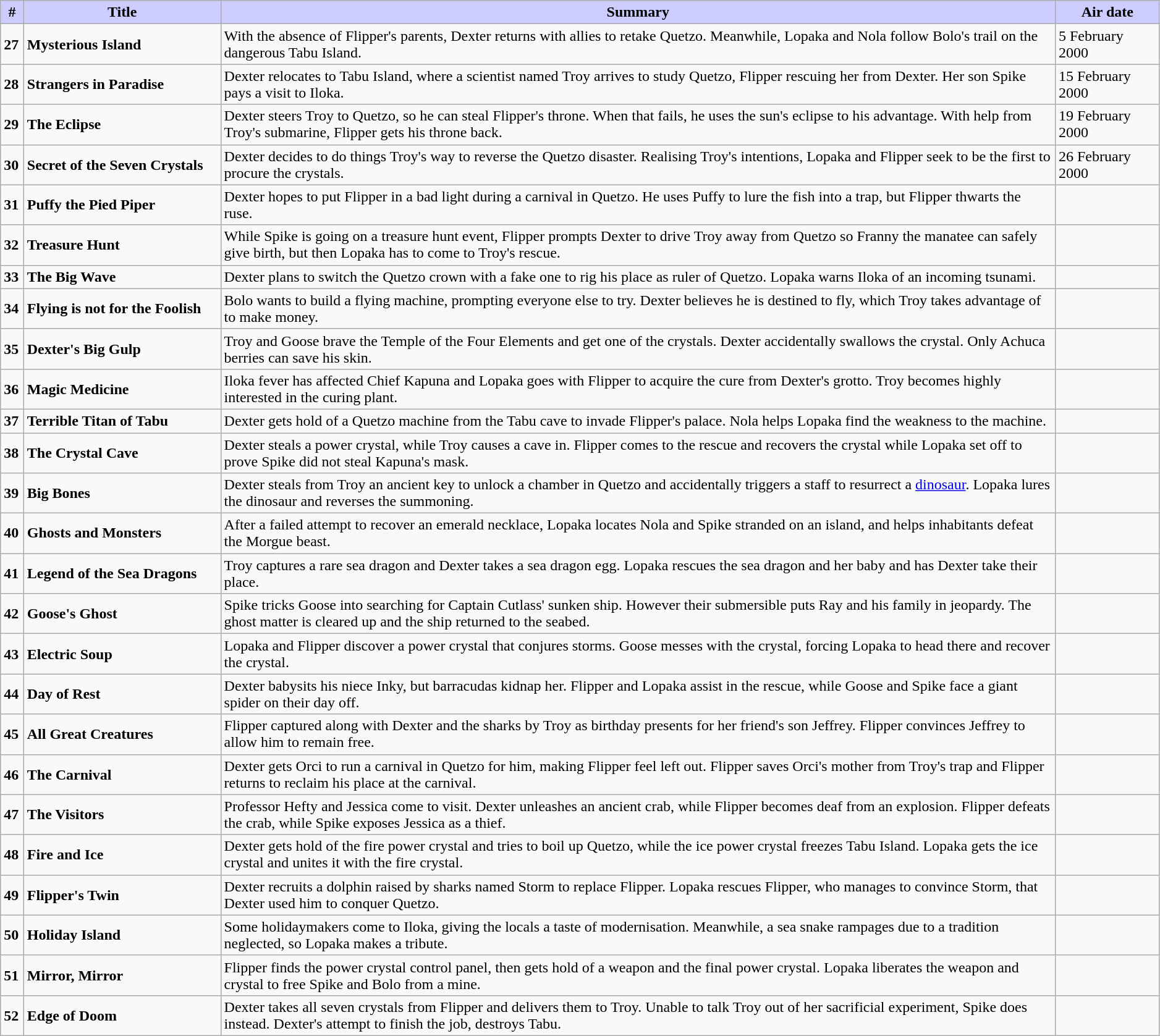<table class="wikitable" style="width:99%;">
<tr>
<th style="background:#ccf; width:2%;"><strong>#</strong></th>
<th style="background:#ccf; width:17%;"><strong>Title</strong></th>
<th style="background:#ccf;"><strong>Summary</strong></th>
<th style="background:#ccf; width:9%;"><strong>Air date</strong></th>
</tr>
<tr>
<td><strong>27</strong></td>
<td><strong>Mysterious Island</strong></td>
<td>With the absence of Flipper's parents, Dexter returns with allies to retake Quetzo. Meanwhile, Lopaka and Nola follow Bolo's trail on the dangerous Tabu Island.</td>
<td>5 February 2000</td>
</tr>
<tr>
<td><strong>28</strong></td>
<td><strong>Strangers in Paradise</strong></td>
<td>Dexter relocates to Tabu Island, where a scientist named Troy arrives to study Quetzo, Flipper rescuing her from Dexter. Her son Spike pays a visit to Iloka.</td>
<td>15 February 2000</td>
</tr>
<tr>
<td><strong>29</strong></td>
<td><strong>The Eclipse</strong></td>
<td>Dexter steers Troy to Quetzo, so he can steal Flipper's throne. When that fails, he uses the sun's eclipse to his advantage. With help from Troy's submarine, Flipper gets his throne back.</td>
<td>19 February 2000</td>
</tr>
<tr>
<td><strong>30</strong></td>
<td><strong>Secret of the Seven Crystals</strong></td>
<td>Dexter decides to do things Troy's way to reverse the Quetzo disaster. Realising Troy's intentions, Lopaka and Flipper seek to be the first to procure the crystals.</td>
<td>26 February 2000</td>
</tr>
<tr>
<td><strong>31</strong></td>
<td><strong>Puffy the Pied Piper</strong></td>
<td>Dexter hopes to put Flipper in a bad light during a carnival in Quetzo. He uses Puffy to lure the fish into a trap, but Flipper thwarts the ruse.</td>
<td></td>
</tr>
<tr>
<td><strong>32</strong></td>
<td><strong>Treasure Hunt</strong></td>
<td>While Spike is going on a treasure hunt event, Flipper prompts Dexter to drive Troy away from Quetzo so Franny the manatee can safely give birth, but then Lopaka has to come to Troy's rescue.</td>
<td></td>
</tr>
<tr>
<td><strong>33</strong></td>
<td><strong>The Big Wave</strong></td>
<td>Dexter plans to switch the Quetzo crown with a fake one to rig his place as ruler of Quetzo. Lopaka warns Iloka of an incoming tsunami.</td>
<td></td>
</tr>
<tr>
<td><strong>34</strong></td>
<td><strong>Flying is not for the Foolish</strong></td>
<td>Bolo wants to build a flying machine, prompting everyone else to try. Dexter believes he is destined to fly, which Troy takes advantage of to make money.</td>
<td></td>
</tr>
<tr>
<td><strong>35</strong></td>
<td><strong>Dexter's Big Gulp</strong></td>
<td>Troy and Goose brave the Temple of the Four Elements and get one of the crystals. Dexter accidentally swallows the crystal. Only Achuca berries can save his skin.</td>
<td></td>
</tr>
<tr>
<td><strong>36</strong></td>
<td><strong>Magic Medicine</strong></td>
<td>Iloka fever has affected Chief Kapuna and Lopaka goes with Flipper to acquire the cure from Dexter's grotto. Troy becomes highly interested in the curing plant.</td>
<td></td>
</tr>
<tr>
<td><strong>37</strong></td>
<td><strong>Terrible Titan of Tabu</strong></td>
<td>Dexter gets hold of a Quetzo machine from the Tabu cave to invade Flipper's palace. Nola helps Lopaka find the weakness to the machine.</td>
<td></td>
</tr>
<tr>
<td><strong>38</strong></td>
<td><strong>The Crystal Cave</strong></td>
<td>Dexter steals a power crystal, while Troy causes a cave in. Flipper comes to the rescue and recovers the crystal while Lopaka set off to prove Spike did not steal Kapuna's mask.</td>
<td></td>
</tr>
<tr>
<td><strong>39</strong></td>
<td><strong>Big Bones</strong></td>
<td>Dexter steals from Troy an ancient key to unlock a chamber in Quetzo and accidentally triggers a staff to resurrect a <a href='#'>dinosaur</a>. Lopaka lures the dinosaur and reverses the summoning.</td>
<td></td>
</tr>
<tr>
<td><strong>40</strong></td>
<td><strong>Ghosts and Monsters</strong></td>
<td>After a failed attempt to recover an emerald necklace, Lopaka locates Nola and Spike stranded on an island, and helps inhabitants defeat the Morgue beast.</td>
<td></td>
</tr>
<tr>
<td><strong>41</strong></td>
<td><strong>Legend of the Sea Dragons</strong></td>
<td>Troy captures a rare sea dragon and Dexter takes a sea dragon egg. Lopaka rescues the sea dragon and her baby and has Dexter take their place.</td>
<td></td>
</tr>
<tr>
<td><strong>42</strong></td>
<td><strong>Goose's Ghost</strong></td>
<td>Spike tricks Goose into searching for Captain Cutlass' sunken ship. However their submersible puts Ray and his family in jeopardy. The ghost matter is cleared up and the ship returned to the seabed.</td>
<td></td>
</tr>
<tr>
<td><strong>43</strong></td>
<td><strong>Electric Soup</strong></td>
<td>Lopaka and Flipper discover a power crystal that conjures storms. Goose messes with the crystal, forcing Lopaka to head there and recover the crystal.</td>
<td></td>
</tr>
<tr>
<td><strong>44</strong></td>
<td><strong>Day of Rest</strong></td>
<td>Dexter babysits his niece Inky, but barracudas kidnap her. Flipper and Lopaka assist in the rescue, while Goose and Spike face a giant spider on their day off.</td>
<td></td>
</tr>
<tr>
<td><strong>45</strong></td>
<td><strong>All Great Creatures</strong></td>
<td>Flipper captured along with Dexter and the sharks by Troy as birthday presents for her friend's son Jeffrey. Flipper convinces Jeffrey to allow him to remain free.</td>
<td></td>
</tr>
<tr>
<td><strong>46</strong></td>
<td><strong>The Carnival</strong></td>
<td>Dexter gets Orci to run a carnival in Quetzo for him, making Flipper feel left out. Flipper saves Orci's mother from Troy's trap and Flipper returns to reclaim his place at the carnival.</td>
<td></td>
</tr>
<tr>
<td><strong>47</strong></td>
<td><strong>The Visitors</strong></td>
<td>Professor Hefty and Jessica come to visit. Dexter unleashes an ancient crab, while Flipper becomes deaf from an explosion. Flipper defeats the crab, while Spike exposes Jessica as a thief.</td>
<td></td>
</tr>
<tr>
<td><strong>48</strong></td>
<td><strong>Fire and Ice</strong></td>
<td>Dexter gets hold of the fire power crystal and tries to boil up Quetzo, while the ice power crystal freezes Tabu Island. Lopaka gets the ice crystal and unites it with the fire crystal.</td>
<td></td>
</tr>
<tr>
<td><strong>49</strong></td>
<td><strong>Flipper's Twin</strong></td>
<td>Dexter recruits a dolphin raised by sharks named Storm to replace Flipper. Lopaka rescues Flipper, who manages to convince Storm, that Dexter used him to conquer Quetzo.</td>
<td></td>
</tr>
<tr>
<td><strong>50</strong></td>
<td><strong>Holiday Island</strong></td>
<td>Some holidaymakers come to Iloka, giving the locals a taste of modernisation. Meanwhile, a sea snake rampages due to a tradition neglected, so Lopaka makes a tribute.</td>
<td></td>
</tr>
<tr>
<td><strong>51</strong></td>
<td><strong>Mirror, Mirror</strong></td>
<td>Flipper finds the power crystal control panel, then gets hold of a weapon and the final power crystal. Lopaka liberates the weapon and crystal to free Spike and Bolo from a mine.</td>
<td></td>
</tr>
<tr>
<td><strong>52</strong></td>
<td><strong>Edge of Doom</strong></td>
<td>Dexter takes all seven crystals from Flipper and delivers them to Troy. Unable to talk Troy out of her sacrificial experiment, Spike does instead. Dexter's attempt to finish the job, destroys Tabu.</td>
<td></td>
</tr>
</table>
